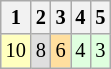<table class="wikitable" style="font-size: 85%;">
<tr>
<th>1</th>
<th>2</th>
<th>3</th>
<th>4</th>
<th>5</th>
</tr>
<tr align="center">
<td style="background:#FFFFBF;">10</td>
<td style="background:#DFDFDF;">8</td>
<td style="background:#FFDF9F;">6</td>
<td style="background:#DFFFDF;">4</td>
<td style="background:#DFFFDF;">3</td>
</tr>
</table>
